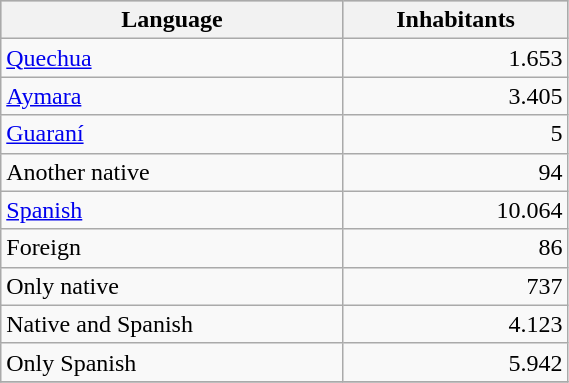<table class="wikitable" border="1" style="width:30%;" border="1">
<tr bgcolor=silver>
<th><strong>Language</strong></th>
<th><strong>Inhabitants</strong></th>
</tr>
<tr>
<td><a href='#'>Quechua</a></td>
<td align="right">1.653</td>
</tr>
<tr>
<td><a href='#'>Aymara</a></td>
<td align="right">3.405</td>
</tr>
<tr>
<td><a href='#'>Guaraní</a></td>
<td align="right">5</td>
</tr>
<tr>
<td>Another native</td>
<td align="right">94</td>
</tr>
<tr>
<td><a href='#'>Spanish</a></td>
<td align="right">10.064</td>
</tr>
<tr>
<td>Foreign</td>
<td align="right">86</td>
</tr>
<tr>
<td>Only native</td>
<td align="right">737</td>
</tr>
<tr>
<td>Native and Spanish</td>
<td align="right">4.123</td>
</tr>
<tr>
<td>Only Spanish</td>
<td align="right">5.942</td>
</tr>
<tr>
</tr>
</table>
